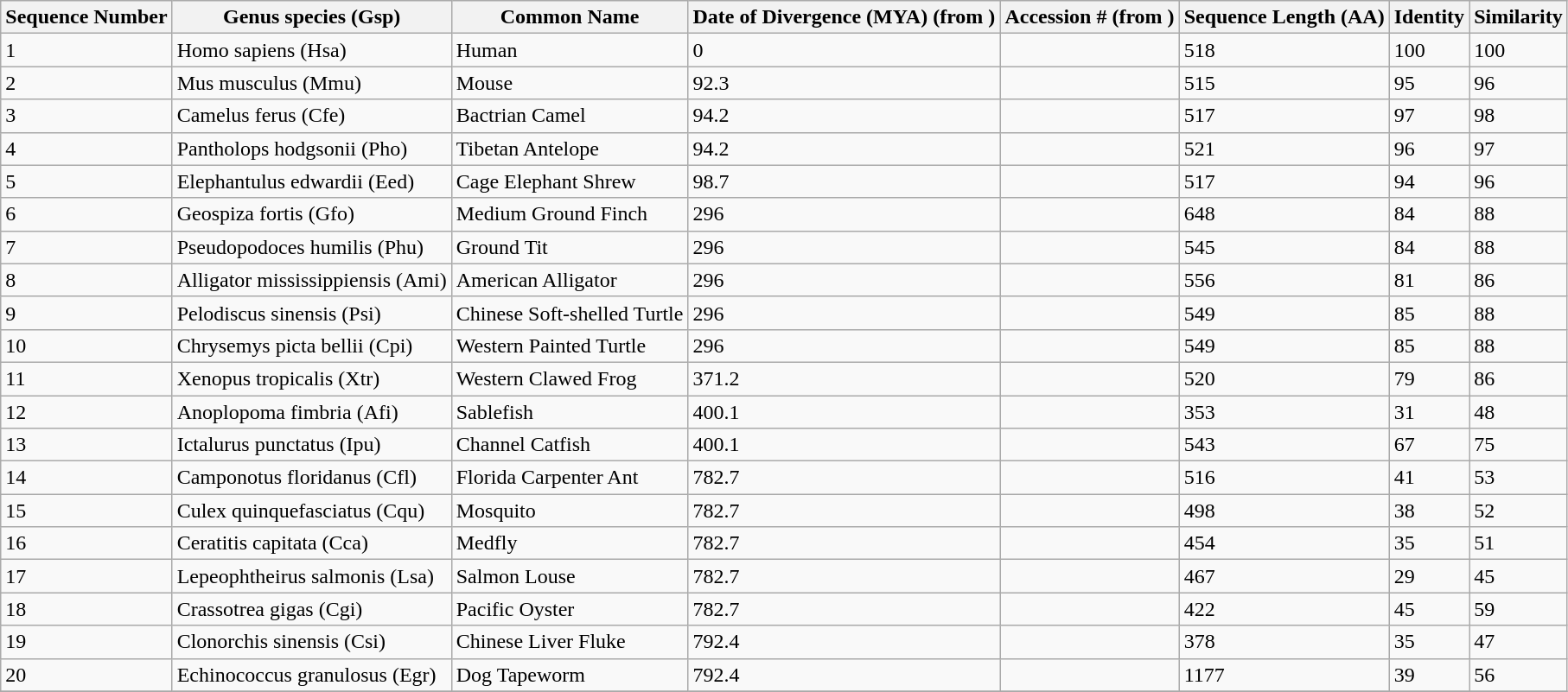<table class="wikitable">
<tr>
<th>Sequence Number</th>
<th>Genus species (Gsp)</th>
<th>Common Name</th>
<th>Date of Divergence (MYA) (from )</th>
<th>Accession # (from )</th>
<th>Sequence Length (AA)</th>
<th>Identity</th>
<th>Similarity</th>
</tr>
<tr>
<td>1</td>
<td>Homo sapiens (Hsa)</td>
<td>Human</td>
<td>0</td>
<td><br></td>
<td>518</td>
<td>100</td>
<td>100</td>
</tr>
<tr>
<td>2</td>
<td>Mus musculus (Mmu)</td>
<td>Mouse</td>
<td>92.3</td>
<td><br></td>
<td>515</td>
<td>95</td>
<td>96</td>
</tr>
<tr>
<td>3</td>
<td>Camelus ferus (Cfe)</td>
<td>Bactrian Camel</td>
<td>94.2</td>
<td><br></td>
<td>517</td>
<td>97</td>
<td>98</td>
</tr>
<tr>
<td>4</td>
<td>Pantholops hodgsonii (Pho)</td>
<td>Tibetan Antelope</td>
<td>94.2</td>
<td><br></td>
<td>521</td>
<td>96</td>
<td>97</td>
</tr>
<tr>
<td>5</td>
<td>Elephantulus edwardii (Eed)</td>
<td>Cage Elephant Shrew</td>
<td>98.7</td>
<td><br></td>
<td>517</td>
<td>94</td>
<td>96</td>
</tr>
<tr>
<td>6</td>
<td>Geospiza fortis (Gfo)</td>
<td>Medium Ground Finch</td>
<td>296</td>
<td><br></td>
<td>648</td>
<td>84</td>
<td>88</td>
</tr>
<tr>
<td>7</td>
<td>Pseudopodoces humilis (Phu)</td>
<td>Ground Tit</td>
<td>296</td>
<td><br></td>
<td>545</td>
<td>84</td>
<td>88</td>
</tr>
<tr>
<td>8</td>
<td>Alligator mississippiensis (Ami)</td>
<td>American Alligator</td>
<td>296</td>
<td><br></td>
<td>556</td>
<td>81</td>
<td>86</td>
</tr>
<tr>
<td>9</td>
<td>Pelodiscus sinensis (Psi)</td>
<td>Chinese Soft-shelled Turtle</td>
<td>296</td>
<td><br></td>
<td>549</td>
<td>85</td>
<td>88</td>
</tr>
<tr>
<td>10</td>
<td>Chrysemys picta bellii (Cpi)</td>
<td>Western Painted Turtle</td>
<td>296</td>
<td><br></td>
<td>549</td>
<td>85</td>
<td>88</td>
</tr>
<tr>
<td>11</td>
<td>Xenopus tropicalis (Xtr)</td>
<td>Western Clawed Frog</td>
<td>371.2</td>
<td><br></td>
<td>520</td>
<td>79</td>
<td>86</td>
</tr>
<tr>
<td>12</td>
<td>Anoplopoma fimbria (Afi)</td>
<td>Sablefish</td>
<td>400.1</td>
<td><br></td>
<td>353</td>
<td>31</td>
<td>48</td>
</tr>
<tr>
<td>13</td>
<td>Ictalurus punctatus (Ipu)</td>
<td>Channel Catfish</td>
<td>400.1</td>
<td><br></td>
<td>543</td>
<td>67</td>
<td>75</td>
</tr>
<tr>
<td>14</td>
<td>Camponotus floridanus (Cfl)</td>
<td>Florida Carpenter Ant</td>
<td>782.7</td>
<td><br></td>
<td>516</td>
<td>41</td>
<td>53</td>
</tr>
<tr>
<td>15</td>
<td>Culex quinquefasciatus (Cqu)</td>
<td>Mosquito</td>
<td>782.7</td>
<td><br></td>
<td>498</td>
<td>38</td>
<td>52</td>
</tr>
<tr>
<td>16</td>
<td>Ceratitis capitata (Cca)</td>
<td>Medfly</td>
<td>782.7</td>
<td><br></td>
<td>454</td>
<td>35</td>
<td>51</td>
</tr>
<tr>
<td>17</td>
<td>Lepeophtheirus salmonis (Lsa)</td>
<td>Salmon Louse</td>
<td>782.7</td>
<td><br></td>
<td>467</td>
<td>29</td>
<td>45</td>
</tr>
<tr>
<td>18</td>
<td>Crassotrea gigas (Cgi)</td>
<td>Pacific Oyster</td>
<td>782.7</td>
<td><br></td>
<td>422</td>
<td>45</td>
<td>59</td>
</tr>
<tr>
<td>19</td>
<td>Clonorchis sinensis (Csi)</td>
<td>Chinese Liver Fluke</td>
<td>792.4</td>
<td><br></td>
<td>378</td>
<td>35</td>
<td>47</td>
</tr>
<tr>
<td>20</td>
<td>Echinococcus granulosus (Egr)</td>
<td>Dog Tapeworm</td>
<td>792.4</td>
<td><br></td>
<td>1177</td>
<td>39</td>
<td>56</td>
</tr>
<tr>
</tr>
</table>
